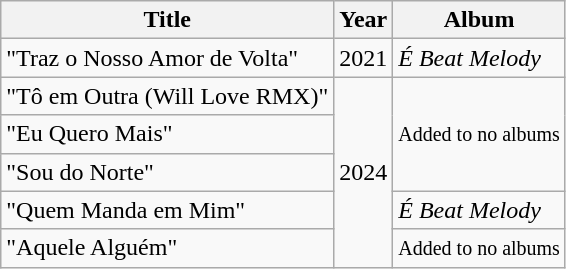<table class="wikitable">
<tr>
<th>Title</th>
<th rowspan="1">Year</th>
<th rowspan="1">Album</th>
</tr>
<tr>
<td>"Traz o Nosso Amor de Volta"</td>
<td>2021</td>
<td><em>É Beat Melody</em></td>
</tr>
<tr>
<td>"Tô em Outra (Will Love RMX)"<br></td>
<td rowspan="5">2024</td>
<td rowspan="3"><small>Added to no albums</small></td>
</tr>
<tr>
<td>"Eu Quero Mais"<br></td>
</tr>
<tr>
<td>"Sou do Norte"</td>
</tr>
<tr>
<td>"Quem Manda em Mim"<br></td>
<td><em>É Beat Melody</em></td>
</tr>
<tr>
<td>"Aquele Alguém"<br></td>
<td><small>Added to no albums</small></td>
</tr>
</table>
